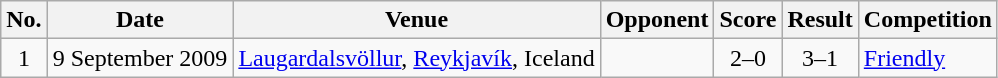<table class="wikitable sortable">
<tr>
<th scope="col">No.</th>
<th scope="col">Date</th>
<th scope="col">Venue</th>
<th scope="col">Opponent</th>
<th scope="col">Score</th>
<th scope="col">Result</th>
<th scope="col">Competition</th>
</tr>
<tr>
<td align="center">1</td>
<td>9 September 2009</td>
<td><a href='#'>Laugardalsvöllur</a>, <a href='#'>Reykjavík</a>, Iceland</td>
<td></td>
<td align="center">2–0</td>
<td align="center">3–1</td>
<td><a href='#'>Friendly</a></td>
</tr>
</table>
